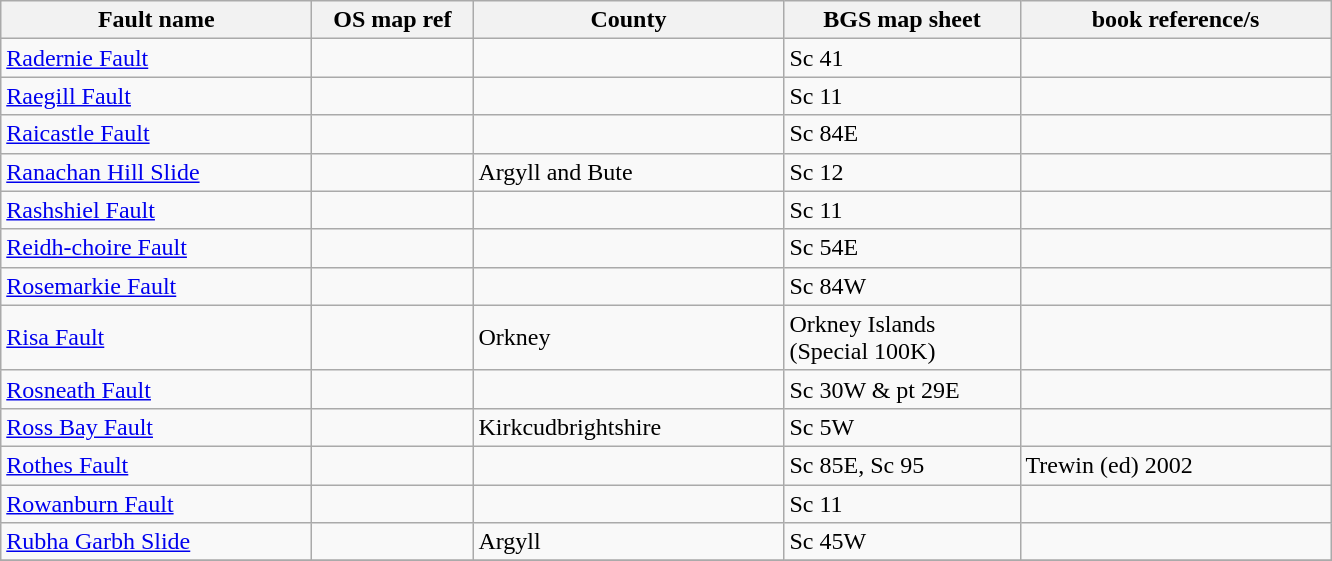<table class="wikitable">
<tr>
<th width="200pt">Fault name</th>
<th width="100pt">OS map ref</th>
<th width="200pt">County</th>
<th width="150pt">BGS map sheet</th>
<th width="200pt">book reference/s</th>
</tr>
<tr>
<td><a href='#'>Radernie Fault</a></td>
<td></td>
<td></td>
<td>Sc 41</td>
<td></td>
</tr>
<tr>
<td><a href='#'>Raegill Fault</a></td>
<td></td>
<td></td>
<td>Sc 11</td>
<td></td>
</tr>
<tr>
<td><a href='#'>Raicastle Fault</a></td>
<td></td>
<td></td>
<td>Sc 84E</td>
<td></td>
</tr>
<tr>
<td><a href='#'>Ranachan Hill Slide</a></td>
<td></td>
<td>Argyll and Bute</td>
<td>Sc 12</td>
<td></td>
</tr>
<tr>
<td><a href='#'>Rashshiel Fault</a></td>
<td></td>
<td></td>
<td>Sc 11</td>
<td></td>
</tr>
<tr>
<td><a href='#'>Reidh-choire Fault</a></td>
<td></td>
<td></td>
<td>Sc 54E</td>
<td></td>
</tr>
<tr>
<td><a href='#'>Rosemarkie Fault</a></td>
<td></td>
<td></td>
<td>Sc 84W</td>
<td></td>
</tr>
<tr>
<td><a href='#'>Risa Fault</a></td>
<td></td>
<td>Orkney</td>
<td>Orkney Islands (Special 100K)</td>
<td></td>
</tr>
<tr>
<td><a href='#'>Rosneath Fault</a></td>
<td></td>
<td></td>
<td>Sc 30W & pt 29E</td>
<td></td>
</tr>
<tr>
<td><a href='#'>Ross Bay Fault</a></td>
<td></td>
<td>Kirkcudbrightshire</td>
<td>Sc 5W</td>
<td></td>
</tr>
<tr>
<td><a href='#'>Rothes Fault</a></td>
<td></td>
<td></td>
<td>Sc 85E, Sc 95</td>
<td>Trewin (ed) 2002</td>
</tr>
<tr>
<td><a href='#'>Rowanburn Fault</a></td>
<td></td>
<td></td>
<td>Sc 11</td>
<td></td>
</tr>
<tr>
<td><a href='#'>Rubha Garbh Slide</a></td>
<td></td>
<td>Argyll</td>
<td>Sc 45W</td>
<td></td>
</tr>
<tr>
</tr>
</table>
